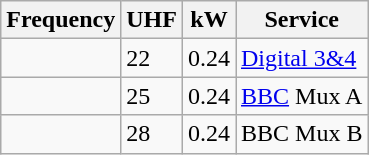<table class="wikitable sortable">
<tr>
<th>Frequency</th>
<th>UHF</th>
<th>kW</th>
<th>Service</th>
</tr>
<tr>
<td></td>
<td>22</td>
<td>0.24</td>
<td><a href='#'>Digital 3&4</a></td>
</tr>
<tr>
<td></td>
<td>25</td>
<td>0.24</td>
<td><a href='#'>BBC</a> Mux A</td>
</tr>
<tr>
<td></td>
<td>28</td>
<td>0.24</td>
<td>BBC Mux B</td>
</tr>
</table>
